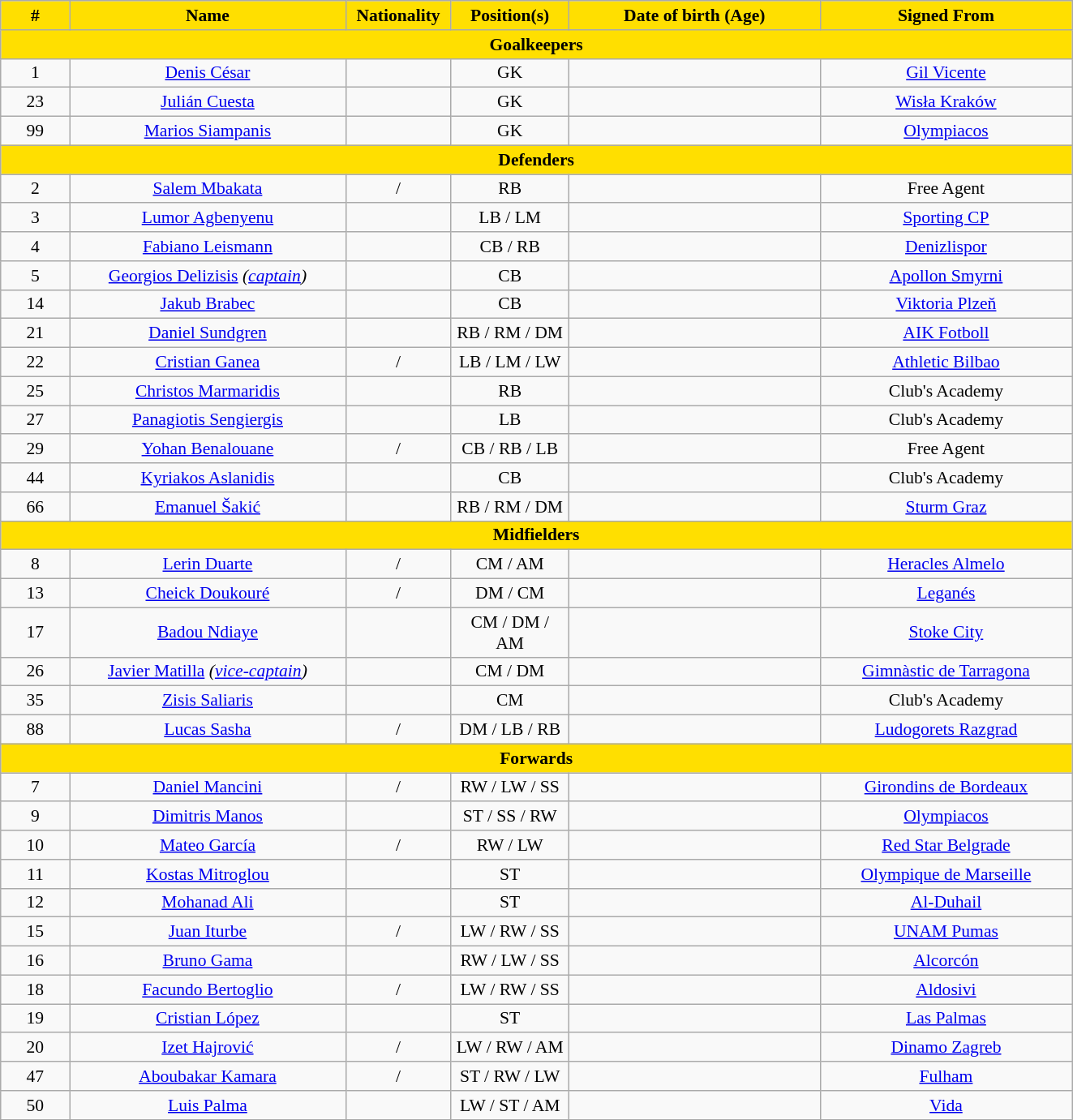<table class="wikitable" style="text-align:center; font-size:90%;">
<tr>
<th style="background:#FFDF00; color:black; text-align:center;"; width=50>#</th>
<th style="background:#FFDF00; color:black; text-align:center;"; width=220>Name</th>
<th style="background:#FFDF00; color:black; text-align:center;"; width=80>Nationality</th>
<th style="background:#FFDF00; color:black; text-align:center;"; width=90>Position(s)</th>
<th style="background:#FFDF00; color:black; text-align:center;"; width=200>Date of birth (Age)</th>
<th style="background:#FFDF00; color:black; text-align:center;"; width=200>Signed From</th>
</tr>
<tr>
<th colspan="6" style="background:#FFDF00; color:black; text-align:center"><strong>Goalkeepers</strong></th>
</tr>
<tr>
<td>1</td>
<td><a href='#'>Denis César</a></td>
<td></td>
<td>GK</td>
<td></td>
<td> <a href='#'>Gil Vicente</a></td>
</tr>
<tr>
<td>23</td>
<td><a href='#'>Julián Cuesta</a></td>
<td></td>
<td>GK</td>
<td></td>
<td> <a href='#'>Wisła Kraków</a></td>
</tr>
<tr>
<td>99</td>
<td><a href='#'>Marios Siampanis</a></td>
<td></td>
<td>GK</td>
<td></td>
<td> <a href='#'>Olympiacos</a></td>
</tr>
<tr>
<th colspan="6" style="background:#FFDF00; color:black; text-align:center"><strong>Defenders</strong></th>
</tr>
<tr>
<td>2</td>
<td><a href='#'>Salem Mbakata</a></td>
<td> / </td>
<td>RB</td>
<td></td>
<td>Free Agent</td>
</tr>
<tr>
<td>3</td>
<td><a href='#'>Lumor Agbenyenu</a></td>
<td></td>
<td>LB / LM</td>
<td></td>
<td> <a href='#'>Sporting CP</a></td>
</tr>
<tr>
<td>4</td>
<td><a href='#'>Fabiano Leismann</a></td>
<td></td>
<td>CB / RB</td>
<td></td>
<td> <a href='#'>Denizlispor</a></td>
</tr>
<tr>
<td>5</td>
<td><a href='#'>Georgios Delizisis</a> <em>(<a href='#'>captain</a>)</em></td>
<td></td>
<td>CB</td>
<td></td>
<td> <a href='#'>Apollon Smyrni</a></td>
</tr>
<tr>
<td>14</td>
<td><a href='#'>Jakub Brabec</a></td>
<td></td>
<td>CB</td>
<td></td>
<td> <a href='#'>Viktoria Plzeň</a></td>
</tr>
<tr>
<td>21</td>
<td><a href='#'>Daniel Sundgren</a></td>
<td></td>
<td>RB / RM / DM</td>
<td></td>
<td> <a href='#'>AIK Fotboll</a></td>
</tr>
<tr>
<td>22</td>
<td><a href='#'>Cristian Ganea</a></td>
<td> / </td>
<td>LB / LM / LW</td>
<td></td>
<td> <a href='#'>Athletic Bilbao</a></td>
</tr>
<tr>
<td>25</td>
<td><a href='#'>Christos Marmaridis</a></td>
<td></td>
<td>RB</td>
<td></td>
<td>Club's Academy</td>
</tr>
<tr>
<td>27</td>
<td><a href='#'>Panagiotis Sengiergis</a></td>
<td></td>
<td>LB</td>
<td></td>
<td>Club's Academy</td>
</tr>
<tr>
<td>29</td>
<td><a href='#'>Yohan Benalouane</a></td>
<td> / </td>
<td>CB / RB / LB</td>
<td></td>
<td>Free Agent</td>
</tr>
<tr>
<td>44</td>
<td><a href='#'>Kyriakos Aslanidis</a></td>
<td></td>
<td>CB</td>
<td></td>
<td>Club's Academy</td>
</tr>
<tr>
<td>66</td>
<td><a href='#'>Emanuel Šakić</a></td>
<td></td>
<td>RB / RM / DM</td>
<td></td>
<td> <a href='#'>Sturm Graz</a></td>
</tr>
<tr>
<th colspan="6" style="background:#FFDF00; color:black; text-align:center"><strong>Midfielders</strong></th>
</tr>
<tr>
<td>8</td>
<td><a href='#'>Lerin Duarte</a></td>
<td> / </td>
<td>CM / AM</td>
<td></td>
<td> <a href='#'>Heracles Almelo</a></td>
</tr>
<tr>
<td>13</td>
<td><a href='#'>Cheick Doukouré</a></td>
<td> / </td>
<td>DM / CM</td>
<td></td>
<td> <a href='#'>Leganés</a></td>
</tr>
<tr>
<td>17</td>
<td><a href='#'>Badou Ndiaye</a></td>
<td></td>
<td>CM / DM / AM</td>
<td></td>
<td> <a href='#'>Stoke City</a></td>
</tr>
<tr>
<td>26</td>
<td><a href='#'>Javier Matilla</a> <em>(<a href='#'>vice-captain</a>)</em></td>
<td></td>
<td>CM / DM</td>
<td></td>
<td> <a href='#'>Gimnàstic de Tarragona</a></td>
</tr>
<tr>
<td>35</td>
<td><a href='#'>Zisis Saliaris</a></td>
<td></td>
<td>CM</td>
<td></td>
<td>Club's Academy</td>
</tr>
<tr>
<td>88</td>
<td><a href='#'>Lucas Sasha</a></td>
<td> / </td>
<td>DM / LB / RB</td>
<td></td>
<td> <a href='#'>Ludogorets Razgrad</a></td>
</tr>
<tr>
<th colspan="6" style="background:#FFDF00; color:black; text-align:center"><strong>Forwards</strong></th>
</tr>
<tr>
<td>7</td>
<td><a href='#'>Daniel Mancini</a></td>
<td> / </td>
<td>RW / LW / SS</td>
<td></td>
<td> <a href='#'>Girondins de Bordeaux</a></td>
</tr>
<tr>
<td>9</td>
<td><a href='#'>Dimitris Manos</a></td>
<td></td>
<td>ST / SS / RW</td>
<td></td>
<td> <a href='#'>Olympiacos</a></td>
</tr>
<tr>
<td>10</td>
<td><a href='#'>Mateo García</a></td>
<td> / </td>
<td>RW / LW</td>
<td></td>
<td> <a href='#'>Red Star Belgrade</a></td>
</tr>
<tr>
<td>11</td>
<td><a href='#'>Kostas Mitroglou</a></td>
<td></td>
<td>ST</td>
<td></td>
<td> <a href='#'>Olympique de Marseille</a></td>
</tr>
<tr>
<td>12</td>
<td><a href='#'>Mohanad Ali</a></td>
<td></td>
<td>ST</td>
<td></td>
<td> <a href='#'>Al-Duhail</a></td>
</tr>
<tr>
<td>15</td>
<td><a href='#'>Juan Iturbe</a></td>
<td> / </td>
<td>LW / RW / SS</td>
<td></td>
<td> <a href='#'>UNAM Pumas</a></td>
</tr>
<tr>
<td>16</td>
<td><a href='#'>Bruno Gama</a></td>
<td></td>
<td>RW / LW / SS</td>
<td></td>
<td> <a href='#'>Alcorcón</a></td>
</tr>
<tr>
<td>18</td>
<td><a href='#'>Facundo Bertoglio</a></td>
<td> / </td>
<td>LW / RW / SS</td>
<td></td>
<td> <a href='#'>Aldosivi</a></td>
</tr>
<tr>
<td>19</td>
<td><a href='#'>Cristian López</a></td>
<td></td>
<td>ST</td>
<td></td>
<td> <a href='#'>Las Palmas</a></td>
</tr>
<tr>
<td>20</td>
<td><a href='#'>Izet Hajrović</a></td>
<td> / </td>
<td>LW / RW / AM</td>
<td></td>
<td> <a href='#'>Dinamo Zagreb</a></td>
</tr>
<tr>
<td>47</td>
<td><a href='#'>Aboubakar Kamara</a></td>
<td> / </td>
<td>ST / RW / LW</td>
<td></td>
<td> <a href='#'>Fulham</a></td>
</tr>
<tr>
<td>50</td>
<td><a href='#'>Luis Palma</a></td>
<td></td>
<td>LW / ST / AM</td>
<td></td>
<td> <a href='#'>Vida</a></td>
</tr>
<tr>
</tr>
</table>
